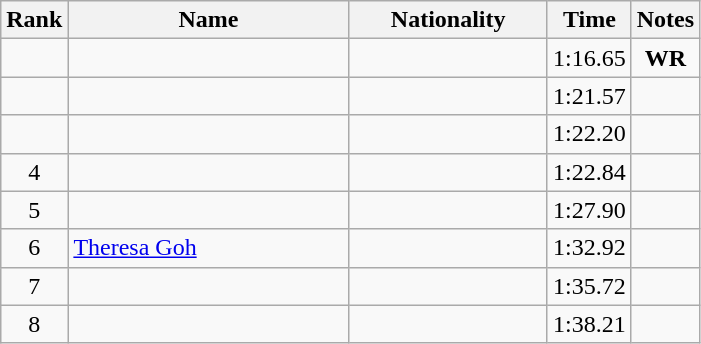<table class="wikitable sortable" style="text-align:center">
<tr>
<th>Rank</th>
<th style="width:180px">Name</th>
<th style="width:125px">Nationality</th>
<th>Time</th>
<th>Notes</th>
</tr>
<tr>
<td></td>
<td style="text-align:left;"></td>
<td style="text-align:left;"></td>
<td>1:16.65</td>
<td><strong>WR</strong></td>
</tr>
<tr>
<td></td>
<td style="text-align:left;"></td>
<td style="text-align:left;"></td>
<td>1:21.57</td>
<td></td>
</tr>
<tr>
<td></td>
<td style="text-align:left;"></td>
<td style="text-align:left;"></td>
<td>1:22.20</td>
<td></td>
</tr>
<tr>
<td>4</td>
<td style="text-align:left;"></td>
<td style="text-align:left;"></td>
<td>1:22.84</td>
<td></td>
</tr>
<tr>
<td>5</td>
<td style="text-align:left;"></td>
<td style="text-align:left;"></td>
<td>1:27.90</td>
<td></td>
</tr>
<tr>
<td>6</td>
<td style="text-align:left;"><a href='#'>Theresa Goh</a></td>
<td style="text-align:left;"></td>
<td>1:32.92</td>
<td></td>
</tr>
<tr>
<td>7</td>
<td style="text-align:left;"></td>
<td style="text-align:left;"></td>
<td>1:35.72</td>
<td></td>
</tr>
<tr>
<td>8</td>
<td style="text-align:left;"></td>
<td style="text-align:left;"></td>
<td>1:38.21</td>
<td></td>
</tr>
</table>
